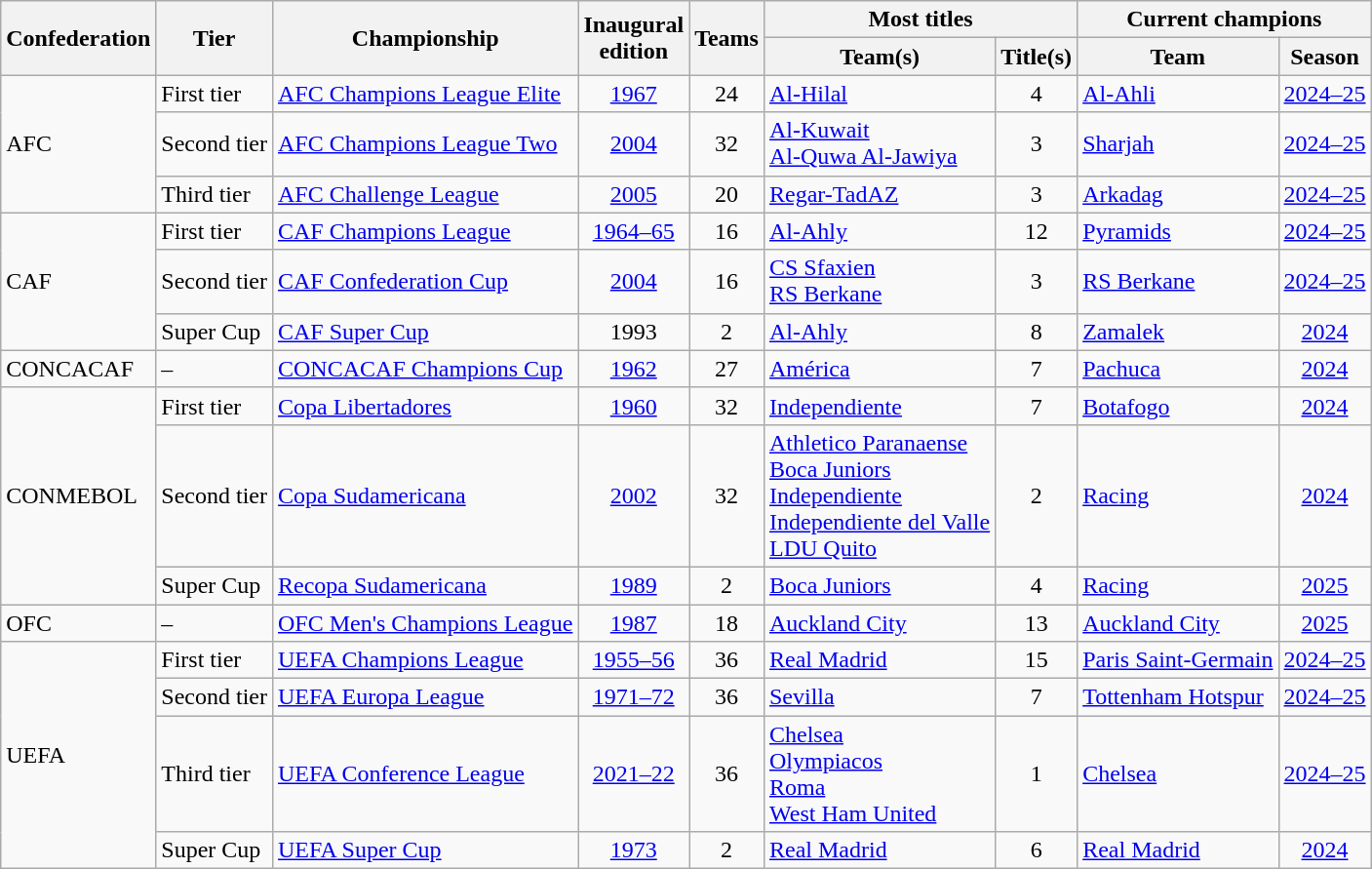<table class="wikitable sortable">
<tr>
<th rowspan=2>Confederation</th>
<th rowspan=2>Tier</th>
<th rowspan=2>Championship</th>
<th rowspan=2>Inaugural<br>edition</th>
<th rowspan=2>Teams</th>
<th colspan=2>Most titles</th>
<th colspan=2>Current champions</th>
</tr>
<tr>
<th class="unsortable">Team(s)</th>
<th>Title(s)</th>
<th class="unsortable">Team</th>
<th>Season</th>
</tr>
<tr>
<td rowspan=3>AFC</td>
<td data-sort-value="1">First tier</td>
<td><a href='#'>AFC Champions League Elite</a></td>
<td align=center><a href='#'>1967</a></td>
<td align=center>24</td>
<td> <a href='#'>Al-Hilal</a></td>
<td align=center>4</td>
<td> <a href='#'>Al-Ahli</a></td>
<td align=center><a href='#'>2024–25</a></td>
</tr>
<tr>
<td data-sort-value="2">Second tier</td>
<td><a href='#'>AFC Champions League Two</a></td>
<td align=center><a href='#'>2004</a></td>
<td align=center>32</td>
<td> <a href='#'>Al-Kuwait</a> <br>  <a href='#'>Al-Quwa Al-Jawiya</a></td>
<td align=center>3</td>
<td> <a href='#'>Sharjah</a></td>
<td align=center><a href='#'>2024–25</a></td>
</tr>
<tr>
<td data-sort-value="3">Third tier</td>
<td><a href='#'>AFC Challenge League</a></td>
<td align=center><a href='#'>2005</a></td>
<td align=center>20</td>
<td> <a href='#'>Regar-TadAZ</a></td>
<td align=center>3</td>
<td> <a href='#'>Arkadag</a></td>
<td align=center><a href='#'>2024–25</a></td>
</tr>
<tr>
<td rowspan=3>CAF</td>
<td data-sort-value="1">First tier</td>
<td><a href='#'>CAF Champions League</a></td>
<td align=center><a href='#'>1964–65</a></td>
<td align=center>16</td>
<td> <a href='#'>Al-Ahly</a></td>
<td align=center>12</td>
<td> <a href='#'>Pyramids</a></td>
<td align=center><a href='#'>2024–25</a></td>
</tr>
<tr>
<td data-sort-value="2">Second tier</td>
<td><a href='#'>CAF Confederation Cup</a></td>
<td align=center><a href='#'>2004</a></td>
<td align=center>16</td>
<td> <a href='#'>CS Sfaxien</a> <br>  <a href='#'>RS Berkane</a></td>
<td align=center>3</td>
<td> <a href='#'>RS Berkane</a></td>
<td align=center><a href='#'>2024–25</a></td>
</tr>
<tr>
<td>Super Cup</td>
<td><a href='#'>CAF Super Cup</a></td>
<td align=center>1993</td>
<td align=center>2</td>
<td> <a href='#'>Al-Ahly</a></td>
<td align=center>8</td>
<td> <a href='#'>Zamalek</a></td>
<td align=center><a href='#'>2024</a></td>
</tr>
<tr>
<td>CONCACAF</td>
<td data-sort-value="1">–</td>
<td><a href='#'>CONCACAF Champions Cup</a></td>
<td align=center><a href='#'>1962</a></td>
<td align=center>27</td>
<td> <a href='#'>América</a></td>
<td align=center>7</td>
<td> <a href='#'>Pachuca</a></td>
<td align=center><a href='#'>2024</a></td>
</tr>
<tr>
<td rowspan=3>CONMEBOL</td>
<td data-sort-value="1">First tier</td>
<td><a href='#'>Copa Libertadores</a></td>
<td align=center><a href='#'>1960</a></td>
<td align=center>32</td>
<td> <a href='#'>Independiente</a></td>
<td align=center>7</td>
<td> <a href='#'>Botafogo</a></td>
<td align=center><a href='#'>2024</a></td>
</tr>
<tr>
<td data-sort-value="2">Second tier</td>
<td><a href='#'>Copa Sudamericana</a></td>
<td align=center><a href='#'>2002</a></td>
<td align=center>32</td>
<td> <a href='#'>Athletico Paranaense</a> <br>  <a href='#'>Boca Juniors</a> <br>  <a href='#'>Independiente</a> <br>  <a href='#'>Independiente del Valle</a> <br>  <a href='#'>LDU Quito</a></td>
<td align=center>2</td>
<td> <a href='#'>Racing</a></td>
<td align=center><a href='#'>2024</a></td>
</tr>
<tr>
<td>Super Cup</td>
<td><a href='#'>Recopa Sudamericana</a></td>
<td align=center><a href='#'>1989</a></td>
<td align=center>2</td>
<td> <a href='#'>Boca Juniors</a></td>
<td align=center>4</td>
<td> <a href='#'>Racing</a></td>
<td align=center><a href='#'>2025</a></td>
</tr>
<tr>
<td>OFC</td>
<td data-sort-value="1">–</td>
<td><a href='#'>OFC Men's Champions League</a></td>
<td align=center><a href='#'>1987</a></td>
<td align=center>18</td>
<td> <a href='#'>Auckland City</a></td>
<td align=center>13</td>
<td> <a href='#'>Auckland City</a></td>
<td align=center><a href='#'>2025</a></td>
</tr>
<tr>
<td rowspan=4>UEFA</td>
<td data-sort-value="1">First tier</td>
<td><a href='#'>UEFA Champions League</a></td>
<td align=center><a href='#'>1955–56</a></td>
<td align=center>36</td>
<td> <a href='#'>Real Madrid</a></td>
<td align=center>15</td>
<td> <a href='#'>Paris Saint-Germain</a></td>
<td align=center><a href='#'>2024–25</a></td>
</tr>
<tr>
<td data-sort-value="2">Second tier</td>
<td><a href='#'>UEFA Europa League</a></td>
<td align=center><a href='#'>1971–72</a></td>
<td align=center>36</td>
<td> <a href='#'>Sevilla</a></td>
<td align=center>7</td>
<td> <a href='#'>Tottenham Hotspur</a></td>
<td align=center><a href='#'>2024–25</a></td>
</tr>
<tr>
<td data-sort-value="3">Third tier</td>
<td><a href='#'>UEFA Conference League</a></td>
<td align=center><a href='#'>2021–22</a></td>
<td align=center>36</td>
<td> <a href='#'>Chelsea</a> <br>  <a href='#'>Olympiacos</a> <br>  <a href='#'>Roma</a> <br>  <a href='#'>West Ham United</a></td>
<td align=center>1</td>
<td> <a href='#'>Chelsea</a></td>
<td align=center><a href='#'>2024–25</a></td>
</tr>
<tr>
<td>Super Cup</td>
<td><a href='#'>UEFA Super Cup</a></td>
<td align=center><a href='#'>1973</a></td>
<td align=center>2</td>
<td> <a href='#'>Real Madrid</a></td>
<td align=center>6</td>
<td> <a href='#'>Real Madrid</a></td>
<td align=center><a href='#'>2024</a></td>
</tr>
</table>
